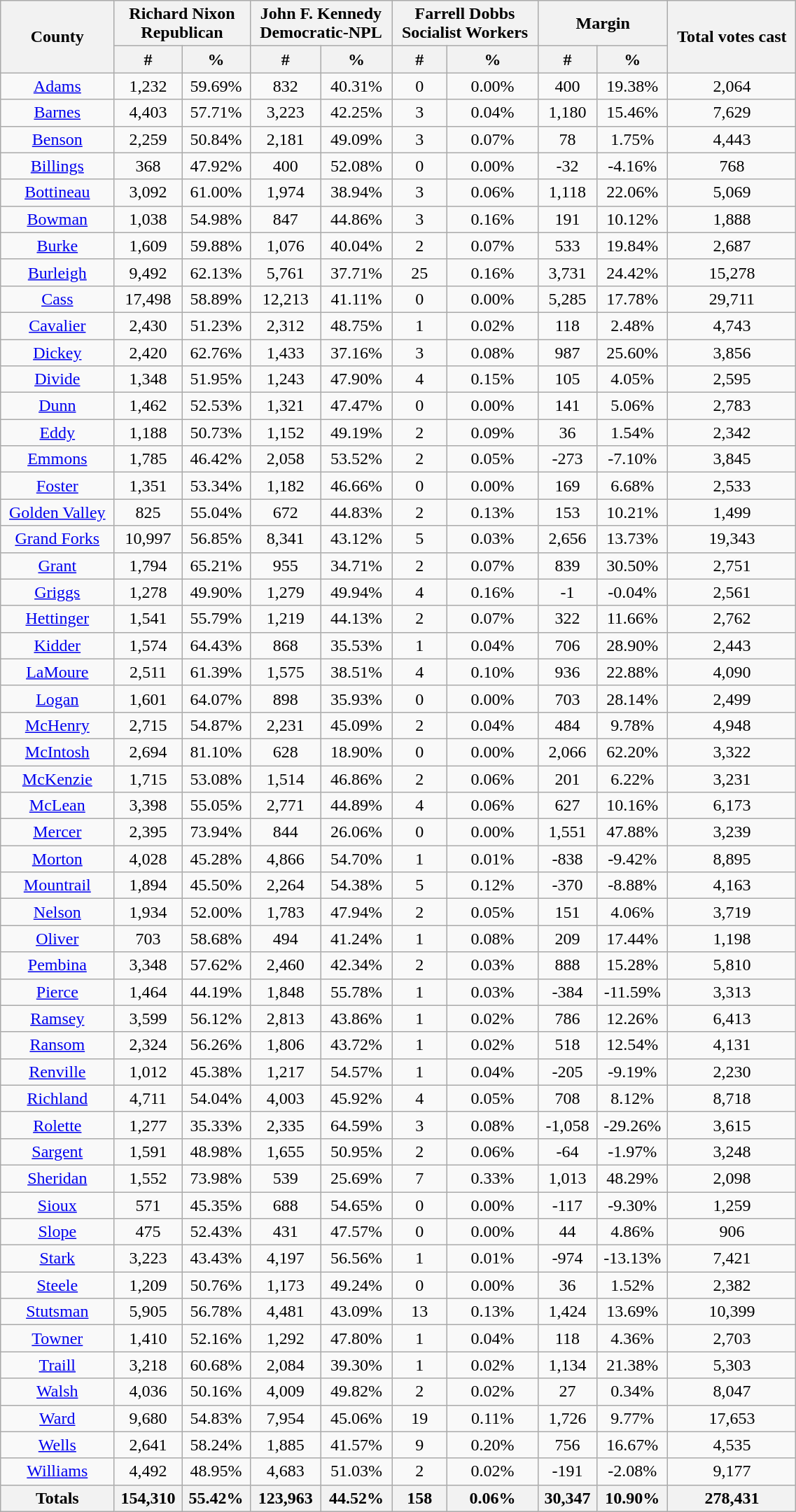<table class="wikitable sortable" width="60%">
<tr>
<th rowspan="2">County</th>
<th colspan="2">Richard Nixon<br>Republican</th>
<th colspan="2">John F. Kennedy<br>Democratic-NPL</th>
<th colspan="2">Farrell Dobbs<br>Socialist Workers</th>
<th colspan="2">Margin</th>
<th rowspan="2">Total votes cast</th>
</tr>
<tr style="text-align:center;">
<th data-sort-type="number">#</th>
<th data-sort-type="number">%</th>
<th data-sort-type="number">#</th>
<th data-sort-type="number">%</th>
<th data-sort-type="number">#</th>
<th data-sort-type="number">%</th>
<th data-sort-type="number">#</th>
<th data-sort-type="number">%</th>
</tr>
<tr style="text-align:center;">
<td><a href='#'>Adams</a></td>
<td>1,232</td>
<td>59.69%</td>
<td>832</td>
<td>40.31%</td>
<td>0</td>
<td>0.00%</td>
<td>400</td>
<td>19.38%</td>
<td>2,064</td>
</tr>
<tr style="text-align:center;">
<td><a href='#'>Barnes</a></td>
<td>4,403</td>
<td>57.71%</td>
<td>3,223</td>
<td>42.25%</td>
<td>3</td>
<td>0.04%</td>
<td>1,180</td>
<td>15.46%</td>
<td>7,629</td>
</tr>
<tr style="text-align:center;">
<td><a href='#'>Benson</a></td>
<td>2,259</td>
<td>50.84%</td>
<td>2,181</td>
<td>49.09%</td>
<td>3</td>
<td>0.07%</td>
<td>78</td>
<td>1.75%</td>
<td>4,443</td>
</tr>
<tr style="text-align:center;">
<td><a href='#'>Billings</a></td>
<td>368</td>
<td>47.92%</td>
<td>400</td>
<td>52.08%</td>
<td>0</td>
<td>0.00%</td>
<td>-32</td>
<td>-4.16%</td>
<td>768</td>
</tr>
<tr style="text-align:center;">
<td><a href='#'>Bottineau</a></td>
<td>3,092</td>
<td>61.00%</td>
<td>1,974</td>
<td>38.94%</td>
<td>3</td>
<td>0.06%</td>
<td>1,118</td>
<td>22.06%</td>
<td>5,069</td>
</tr>
<tr style="text-align:center;">
<td><a href='#'>Bowman</a></td>
<td>1,038</td>
<td>54.98%</td>
<td>847</td>
<td>44.86%</td>
<td>3</td>
<td>0.16%</td>
<td>191</td>
<td>10.12%</td>
<td>1,888</td>
</tr>
<tr style="text-align:center;">
<td><a href='#'>Burke</a></td>
<td>1,609</td>
<td>59.88%</td>
<td>1,076</td>
<td>40.04%</td>
<td>2</td>
<td>0.07%</td>
<td>533</td>
<td>19.84%</td>
<td>2,687</td>
</tr>
<tr style="text-align:center;">
<td><a href='#'>Burleigh</a></td>
<td>9,492</td>
<td>62.13%</td>
<td>5,761</td>
<td>37.71%</td>
<td>25</td>
<td>0.16%</td>
<td>3,731</td>
<td>24.42%</td>
<td>15,278</td>
</tr>
<tr style="text-align:center;">
<td><a href='#'>Cass</a></td>
<td>17,498</td>
<td>58.89%</td>
<td>12,213</td>
<td>41.11%</td>
<td>0</td>
<td>0.00%</td>
<td>5,285</td>
<td>17.78%</td>
<td>29,711</td>
</tr>
<tr style="text-align:center;">
<td><a href='#'>Cavalier</a></td>
<td>2,430</td>
<td>51.23%</td>
<td>2,312</td>
<td>48.75%</td>
<td>1</td>
<td>0.02%</td>
<td>118</td>
<td>2.48%</td>
<td>4,743</td>
</tr>
<tr style="text-align:center;">
<td><a href='#'>Dickey</a></td>
<td>2,420</td>
<td>62.76%</td>
<td>1,433</td>
<td>37.16%</td>
<td>3</td>
<td>0.08%</td>
<td>987</td>
<td>25.60%</td>
<td>3,856</td>
</tr>
<tr style="text-align:center;">
<td><a href='#'>Divide</a></td>
<td>1,348</td>
<td>51.95%</td>
<td>1,243</td>
<td>47.90%</td>
<td>4</td>
<td>0.15%</td>
<td>105</td>
<td>4.05%</td>
<td>2,595</td>
</tr>
<tr style="text-align:center;">
<td><a href='#'>Dunn</a></td>
<td>1,462</td>
<td>52.53%</td>
<td>1,321</td>
<td>47.47%</td>
<td>0</td>
<td>0.00%</td>
<td>141</td>
<td>5.06%</td>
<td>2,783</td>
</tr>
<tr style="text-align:center;">
<td><a href='#'>Eddy</a></td>
<td>1,188</td>
<td>50.73%</td>
<td>1,152</td>
<td>49.19%</td>
<td>2</td>
<td>0.09%</td>
<td>36</td>
<td>1.54%</td>
<td>2,342</td>
</tr>
<tr style="text-align:center;">
<td><a href='#'>Emmons</a></td>
<td>1,785</td>
<td>46.42%</td>
<td>2,058</td>
<td>53.52%</td>
<td>2</td>
<td>0.05%</td>
<td>-273</td>
<td>-7.10%</td>
<td>3,845</td>
</tr>
<tr style="text-align:center;">
<td><a href='#'>Foster</a></td>
<td>1,351</td>
<td>53.34%</td>
<td>1,182</td>
<td>46.66%</td>
<td>0</td>
<td>0.00%</td>
<td>169</td>
<td>6.68%</td>
<td>2,533</td>
</tr>
<tr style="text-align:center;">
<td><a href='#'>Golden Valley</a></td>
<td>825</td>
<td>55.04%</td>
<td>672</td>
<td>44.83%</td>
<td>2</td>
<td>0.13%</td>
<td>153</td>
<td>10.21%</td>
<td>1,499</td>
</tr>
<tr style="text-align:center;">
<td><a href='#'>Grand Forks</a></td>
<td>10,997</td>
<td>56.85%</td>
<td>8,341</td>
<td>43.12%</td>
<td>5</td>
<td>0.03%</td>
<td>2,656</td>
<td>13.73%</td>
<td>19,343</td>
</tr>
<tr style="text-align:center;">
<td><a href='#'>Grant</a></td>
<td>1,794</td>
<td>65.21%</td>
<td>955</td>
<td>34.71%</td>
<td>2</td>
<td>0.07%</td>
<td>839</td>
<td>30.50%</td>
<td>2,751</td>
</tr>
<tr style="text-align:center;">
<td><a href='#'>Griggs</a></td>
<td>1,278</td>
<td>49.90%</td>
<td>1,279</td>
<td>49.94%</td>
<td>4</td>
<td>0.16%</td>
<td>-1</td>
<td>-0.04%</td>
<td>2,561</td>
</tr>
<tr style="text-align:center;">
<td><a href='#'>Hettinger</a></td>
<td>1,541</td>
<td>55.79%</td>
<td>1,219</td>
<td>44.13%</td>
<td>2</td>
<td>0.07%</td>
<td>322</td>
<td>11.66%</td>
<td>2,762</td>
</tr>
<tr style="text-align:center;">
<td><a href='#'>Kidder</a></td>
<td>1,574</td>
<td>64.43%</td>
<td>868</td>
<td>35.53%</td>
<td>1</td>
<td>0.04%</td>
<td>706</td>
<td>28.90%</td>
<td>2,443</td>
</tr>
<tr style="text-align:center;">
<td><a href='#'>LaMoure</a></td>
<td>2,511</td>
<td>61.39%</td>
<td>1,575</td>
<td>38.51%</td>
<td>4</td>
<td>0.10%</td>
<td>936</td>
<td>22.88%</td>
<td>4,090</td>
</tr>
<tr style="text-align:center;">
<td><a href='#'>Logan</a></td>
<td>1,601</td>
<td>64.07%</td>
<td>898</td>
<td>35.93%</td>
<td>0</td>
<td>0.00%</td>
<td>703</td>
<td>28.14%</td>
<td>2,499</td>
</tr>
<tr style="text-align:center;">
<td><a href='#'>McHenry</a></td>
<td>2,715</td>
<td>54.87%</td>
<td>2,231</td>
<td>45.09%</td>
<td>2</td>
<td>0.04%</td>
<td>484</td>
<td>9.78%</td>
<td>4,948</td>
</tr>
<tr style="text-align:center;">
<td><a href='#'>McIntosh</a></td>
<td>2,694</td>
<td>81.10%</td>
<td>628</td>
<td>18.90%</td>
<td>0</td>
<td>0.00%</td>
<td>2,066</td>
<td>62.20%</td>
<td>3,322</td>
</tr>
<tr style="text-align:center;">
<td><a href='#'>McKenzie</a></td>
<td>1,715</td>
<td>53.08%</td>
<td>1,514</td>
<td>46.86%</td>
<td>2</td>
<td>0.06%</td>
<td>201</td>
<td>6.22%</td>
<td>3,231</td>
</tr>
<tr style="text-align:center;">
<td><a href='#'>McLean</a></td>
<td>3,398</td>
<td>55.05%</td>
<td>2,771</td>
<td>44.89%</td>
<td>4</td>
<td>0.06%</td>
<td>627</td>
<td>10.16%</td>
<td>6,173</td>
</tr>
<tr style="text-align:center;">
<td><a href='#'>Mercer</a></td>
<td>2,395</td>
<td>73.94%</td>
<td>844</td>
<td>26.06%</td>
<td>0</td>
<td>0.00%</td>
<td>1,551</td>
<td>47.88%</td>
<td>3,239</td>
</tr>
<tr style="text-align:center;">
<td><a href='#'>Morton</a></td>
<td>4,028</td>
<td>45.28%</td>
<td>4,866</td>
<td>54.70%</td>
<td>1</td>
<td>0.01%</td>
<td>-838</td>
<td>-9.42%</td>
<td>8,895</td>
</tr>
<tr style="text-align:center;">
<td><a href='#'>Mountrail</a></td>
<td>1,894</td>
<td>45.50%</td>
<td>2,264</td>
<td>54.38%</td>
<td>5</td>
<td>0.12%</td>
<td>-370</td>
<td>-8.88%</td>
<td>4,163</td>
</tr>
<tr style="text-align:center;">
<td><a href='#'>Nelson</a></td>
<td>1,934</td>
<td>52.00%</td>
<td>1,783</td>
<td>47.94%</td>
<td>2</td>
<td>0.05%</td>
<td>151</td>
<td>4.06%</td>
<td>3,719</td>
</tr>
<tr style="text-align:center;">
<td><a href='#'>Oliver</a></td>
<td>703</td>
<td>58.68%</td>
<td>494</td>
<td>41.24%</td>
<td>1</td>
<td>0.08%</td>
<td>209</td>
<td>17.44%</td>
<td>1,198</td>
</tr>
<tr style="text-align:center;">
<td><a href='#'>Pembina</a></td>
<td>3,348</td>
<td>57.62%</td>
<td>2,460</td>
<td>42.34%</td>
<td>2</td>
<td>0.03%</td>
<td>888</td>
<td>15.28%</td>
<td>5,810</td>
</tr>
<tr style="text-align:center;">
<td><a href='#'>Pierce</a></td>
<td>1,464</td>
<td>44.19%</td>
<td>1,848</td>
<td>55.78%</td>
<td>1</td>
<td>0.03%</td>
<td>-384</td>
<td>-11.59%</td>
<td>3,313</td>
</tr>
<tr style="text-align:center;">
<td><a href='#'>Ramsey</a></td>
<td>3,599</td>
<td>56.12%</td>
<td>2,813</td>
<td>43.86%</td>
<td>1</td>
<td>0.02%</td>
<td>786</td>
<td>12.26%</td>
<td>6,413</td>
</tr>
<tr style="text-align:center;">
<td><a href='#'>Ransom</a></td>
<td>2,324</td>
<td>56.26%</td>
<td>1,806</td>
<td>43.72%</td>
<td>1</td>
<td>0.02%</td>
<td>518</td>
<td>12.54%</td>
<td>4,131</td>
</tr>
<tr style="text-align:center;">
<td><a href='#'>Renville</a></td>
<td>1,012</td>
<td>45.38%</td>
<td>1,217</td>
<td>54.57%</td>
<td>1</td>
<td>0.04%</td>
<td>-205</td>
<td>-9.19%</td>
<td>2,230</td>
</tr>
<tr style="text-align:center;">
<td><a href='#'>Richland</a></td>
<td>4,711</td>
<td>54.04%</td>
<td>4,003</td>
<td>45.92%</td>
<td>4</td>
<td>0.05%</td>
<td>708</td>
<td>8.12%</td>
<td>8,718</td>
</tr>
<tr style="text-align:center;">
<td><a href='#'>Rolette</a></td>
<td>1,277</td>
<td>35.33%</td>
<td>2,335</td>
<td>64.59%</td>
<td>3</td>
<td>0.08%</td>
<td>-1,058</td>
<td>-29.26%</td>
<td>3,615</td>
</tr>
<tr style="text-align:center;">
<td><a href='#'>Sargent</a></td>
<td>1,591</td>
<td>48.98%</td>
<td>1,655</td>
<td>50.95%</td>
<td>2</td>
<td>0.06%</td>
<td>-64</td>
<td>-1.97%</td>
<td>3,248</td>
</tr>
<tr style="text-align:center;">
<td><a href='#'>Sheridan</a></td>
<td>1,552</td>
<td>73.98%</td>
<td>539</td>
<td>25.69%</td>
<td>7</td>
<td>0.33%</td>
<td>1,013</td>
<td>48.29%</td>
<td>2,098</td>
</tr>
<tr style="text-align:center;">
<td><a href='#'>Sioux</a></td>
<td>571</td>
<td>45.35%</td>
<td>688</td>
<td>54.65%</td>
<td>0</td>
<td>0.00%</td>
<td>-117</td>
<td>-9.30%</td>
<td>1,259</td>
</tr>
<tr style="text-align:center;">
<td><a href='#'>Slope</a></td>
<td>475</td>
<td>52.43%</td>
<td>431</td>
<td>47.57%</td>
<td>0</td>
<td>0.00%</td>
<td>44</td>
<td>4.86%</td>
<td>906</td>
</tr>
<tr style="text-align:center;">
<td><a href='#'>Stark</a></td>
<td>3,223</td>
<td>43.43%</td>
<td>4,197</td>
<td>56.56%</td>
<td>1</td>
<td>0.01%</td>
<td>-974</td>
<td>-13.13%</td>
<td>7,421</td>
</tr>
<tr style="text-align:center;">
<td><a href='#'>Steele</a></td>
<td>1,209</td>
<td>50.76%</td>
<td>1,173</td>
<td>49.24%</td>
<td>0</td>
<td>0.00%</td>
<td>36</td>
<td>1.52%</td>
<td>2,382</td>
</tr>
<tr style="text-align:center;">
<td><a href='#'>Stutsman</a></td>
<td>5,905</td>
<td>56.78%</td>
<td>4,481</td>
<td>43.09%</td>
<td>13</td>
<td>0.13%</td>
<td>1,424</td>
<td>13.69%</td>
<td>10,399</td>
</tr>
<tr style="text-align:center;">
<td><a href='#'>Towner</a></td>
<td>1,410</td>
<td>52.16%</td>
<td>1,292</td>
<td>47.80%</td>
<td>1</td>
<td>0.04%</td>
<td>118</td>
<td>4.36%</td>
<td>2,703</td>
</tr>
<tr style="text-align:center;">
<td><a href='#'>Traill</a></td>
<td>3,218</td>
<td>60.68%</td>
<td>2,084</td>
<td>39.30%</td>
<td>1</td>
<td>0.02%</td>
<td>1,134</td>
<td>21.38%</td>
<td>5,303</td>
</tr>
<tr style="text-align:center;">
<td><a href='#'>Walsh</a></td>
<td>4,036</td>
<td>50.16%</td>
<td>4,009</td>
<td>49.82%</td>
<td>2</td>
<td>0.02%</td>
<td>27</td>
<td>0.34%</td>
<td>8,047</td>
</tr>
<tr style="text-align:center;">
<td><a href='#'>Ward</a></td>
<td>9,680</td>
<td>54.83%</td>
<td>7,954</td>
<td>45.06%</td>
<td>19</td>
<td>0.11%</td>
<td>1,726</td>
<td>9.77%</td>
<td>17,653</td>
</tr>
<tr style="text-align:center;">
<td><a href='#'>Wells</a></td>
<td>2,641</td>
<td>58.24%</td>
<td>1,885</td>
<td>41.57%</td>
<td>9</td>
<td>0.20%</td>
<td>756</td>
<td>16.67%</td>
<td>4,535</td>
</tr>
<tr style="text-align:center;">
<td><a href='#'>Williams</a></td>
<td>4,492</td>
<td>48.95%</td>
<td>4,683</td>
<td>51.03%</td>
<td>2</td>
<td>0.02%</td>
<td>-191</td>
<td>-2.08%</td>
<td>9,177</td>
</tr>
<tr>
<th>Totals</th>
<th>154,310</th>
<th>55.42%</th>
<th>123,963</th>
<th>44.52%</th>
<th>158</th>
<th>0.06%</th>
<th>30,347</th>
<th>10.90%</th>
<th>278,431</th>
</tr>
</table>
